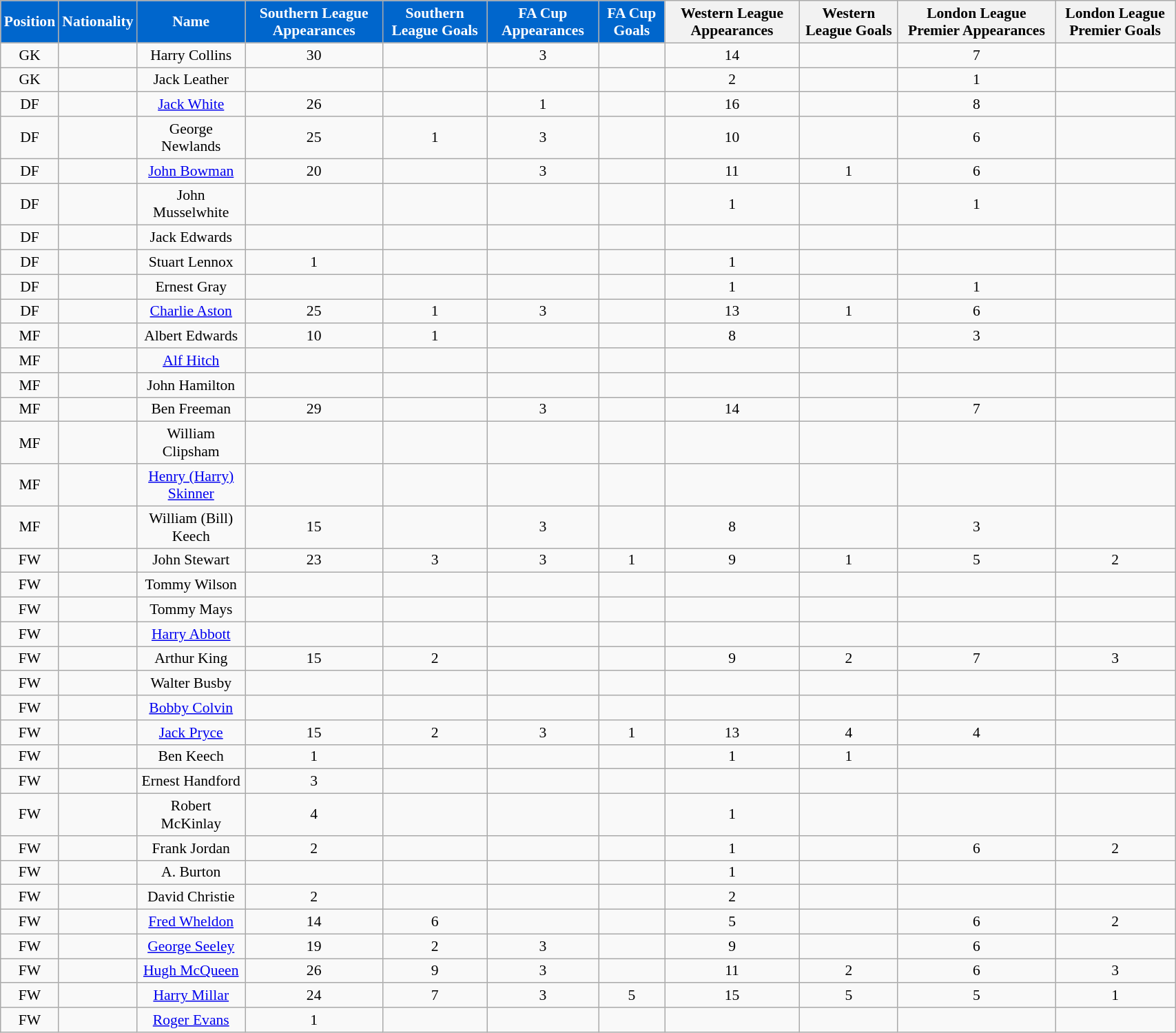<table class="wikitable" style="text-align:center; font-size:90%; width:90%;">
<tr>
<th style="background:#0066CC; color:#FFFFFF; text-align:center;">Position</th>
<th style="background:#0066CC; color:#FFFFFF; text-align:center;">Nationality</th>
<th style="background:#0066CC; color:#FFFFFF; text-align:center;"><strong>Name</strong></th>
<th style="background:#0066CC; color:#FFFFFF; text-align:center;">Southern League Appearances</th>
<th style="background:#0066CC; color:#FFFFFF; text-align:center;">Southern League Goals</th>
<th style="background:#0066CC; color:#FFFFFF; text-align:center;">FA Cup Appearances</th>
<th style="background:#0066CC; color:#FFFFFF; text-align:center;">FA Cup Goals</th>
<th>Western  League Appearances</th>
<th>Western League Goals</th>
<th><strong>London League Premier Appearances</strong></th>
<th><strong>London League Premier Goals</strong></th>
</tr>
<tr>
<td>GK</td>
<td></td>
<td>Harry Collins</td>
<td>30</td>
<td></td>
<td>3</td>
<td></td>
<td>14</td>
<td></td>
<td>7</td>
<td></td>
</tr>
<tr>
<td>GK</td>
<td></td>
<td>Jack Leather</td>
<td></td>
<td></td>
<td></td>
<td></td>
<td>2</td>
<td></td>
<td>1</td>
<td></td>
</tr>
<tr>
<td>DF</td>
<td></td>
<td><a href='#'>Jack White</a></td>
<td>26</td>
<td></td>
<td>1</td>
<td></td>
<td>16</td>
<td></td>
<td>8</td>
<td></td>
</tr>
<tr>
<td>DF</td>
<td></td>
<td>George Newlands</td>
<td>25</td>
<td>1</td>
<td>3</td>
<td></td>
<td>10</td>
<td></td>
<td>6</td>
<td></td>
</tr>
<tr>
<td>DF</td>
<td></td>
<td><a href='#'>John Bowman</a></td>
<td>20</td>
<td></td>
<td>3</td>
<td></td>
<td>11</td>
<td>1</td>
<td>6</td>
<td></td>
</tr>
<tr>
<td>DF</td>
<td></td>
<td>John Musselwhite</td>
<td></td>
<td></td>
<td></td>
<td></td>
<td>1</td>
<td></td>
<td>1</td>
<td></td>
</tr>
<tr>
<td>DF</td>
<td></td>
<td>Jack Edwards</td>
<td></td>
<td></td>
<td></td>
<td></td>
<td></td>
<td></td>
<td></td>
<td></td>
</tr>
<tr>
<td>DF</td>
<td></td>
<td>Stuart Lennox</td>
<td>1</td>
<td></td>
<td></td>
<td></td>
<td>1</td>
<td></td>
<td></td>
<td></td>
</tr>
<tr>
<td>DF</td>
<td></td>
<td>Ernest Gray</td>
<td></td>
<td></td>
<td></td>
<td></td>
<td>1</td>
<td></td>
<td>1</td>
<td></td>
</tr>
<tr>
<td>DF</td>
<td></td>
<td><a href='#'>Charlie Aston</a></td>
<td>25</td>
<td>1</td>
<td>3</td>
<td></td>
<td>13</td>
<td>1</td>
<td>6</td>
<td></td>
</tr>
<tr>
<td>MF</td>
<td></td>
<td>Albert Edwards</td>
<td>10</td>
<td>1</td>
<td></td>
<td></td>
<td>8</td>
<td></td>
<td>3</td>
<td></td>
</tr>
<tr>
<td>MF</td>
<td></td>
<td><a href='#'>Alf Hitch</a></td>
<td></td>
<td></td>
<td></td>
<td></td>
<td></td>
<td></td>
<td></td>
<td></td>
</tr>
<tr>
<td>MF</td>
<td></td>
<td>John Hamilton</td>
<td></td>
<td></td>
<td></td>
<td></td>
<td></td>
<td></td>
<td></td>
<td></td>
</tr>
<tr>
<td>MF</td>
<td></td>
<td>Ben Freeman</td>
<td>29</td>
<td></td>
<td>3</td>
<td></td>
<td>14</td>
<td></td>
<td>7</td>
<td></td>
</tr>
<tr>
<td>MF</td>
<td></td>
<td>William Clipsham</td>
<td></td>
<td></td>
<td></td>
<td></td>
<td></td>
<td></td>
<td></td>
<td></td>
</tr>
<tr>
<td>MF</td>
<td></td>
<td><a href='#'>Henry (Harry) Skinner</a></td>
<td></td>
<td></td>
<td></td>
<td></td>
<td></td>
<td></td>
<td></td>
<td></td>
</tr>
<tr>
<td>MF</td>
<td></td>
<td>William (Bill) Keech</td>
<td>15</td>
<td></td>
<td>3</td>
<td></td>
<td>8</td>
<td></td>
<td>3</td>
<td></td>
</tr>
<tr>
<td>FW</td>
<td></td>
<td>John Stewart</td>
<td>23</td>
<td>3</td>
<td>3</td>
<td>1</td>
<td>9</td>
<td>1</td>
<td>5</td>
<td>2</td>
</tr>
<tr>
<td>FW</td>
<td></td>
<td>Tommy Wilson</td>
<td></td>
<td></td>
<td></td>
<td></td>
<td></td>
<td></td>
<td></td>
<td></td>
</tr>
<tr>
<td>FW</td>
<td></td>
<td>Tommy Mays</td>
<td></td>
<td></td>
<td></td>
<td></td>
<td></td>
<td></td>
<td></td>
<td></td>
</tr>
<tr>
<td>FW</td>
<td></td>
<td><a href='#'>Harry Abbott</a></td>
<td></td>
<td></td>
<td></td>
<td></td>
<td></td>
<td></td>
<td></td>
<td></td>
</tr>
<tr>
<td>FW</td>
<td></td>
<td>Arthur King</td>
<td>15</td>
<td>2</td>
<td></td>
<td></td>
<td>9</td>
<td>2</td>
<td>7</td>
<td>3</td>
</tr>
<tr>
<td>FW</td>
<td></td>
<td>Walter Busby</td>
<td></td>
<td></td>
<td></td>
<td></td>
<td></td>
<td></td>
<td></td>
<td></td>
</tr>
<tr>
<td>FW</td>
<td></td>
<td><a href='#'>Bobby Colvin</a></td>
<td></td>
<td></td>
<td></td>
<td></td>
<td></td>
<td></td>
<td></td>
<td></td>
</tr>
<tr>
<td>FW</td>
<td></td>
<td><a href='#'>Jack Pryce</a></td>
<td>15</td>
<td>2</td>
<td>3</td>
<td>1</td>
<td>13</td>
<td>4</td>
<td>4</td>
<td></td>
</tr>
<tr>
<td>FW</td>
<td></td>
<td>Ben Keech</td>
<td>1</td>
<td></td>
<td></td>
<td></td>
<td>1</td>
<td>1</td>
<td></td>
<td></td>
</tr>
<tr>
<td>FW</td>
<td></td>
<td>Ernest Handford</td>
<td>3</td>
<td></td>
<td></td>
<td></td>
<td></td>
<td></td>
<td></td>
<td></td>
</tr>
<tr>
<td>FW</td>
<td></td>
<td>Robert McKinlay</td>
<td>4</td>
<td></td>
<td></td>
<td></td>
<td>1</td>
<td></td>
<td></td>
<td></td>
</tr>
<tr>
<td>FW</td>
<td></td>
<td>Frank Jordan</td>
<td>2</td>
<td></td>
<td></td>
<td></td>
<td>1</td>
<td></td>
<td>6</td>
<td>2</td>
</tr>
<tr>
<td>FW</td>
<td></td>
<td>A. Burton</td>
<td></td>
<td></td>
<td></td>
<td></td>
<td>1</td>
<td></td>
<td></td>
<td></td>
</tr>
<tr>
<td>FW</td>
<td></td>
<td>David Christie</td>
<td>2</td>
<td></td>
<td></td>
<td></td>
<td>2</td>
<td></td>
<td></td>
<td></td>
</tr>
<tr>
<td>FW</td>
<td></td>
<td><a href='#'>Fred Wheldon</a></td>
<td>14</td>
<td>6</td>
<td></td>
<td></td>
<td>5</td>
<td></td>
<td>6</td>
<td>2</td>
</tr>
<tr>
<td>FW</td>
<td></td>
<td><a href='#'>George Seeley</a></td>
<td>19</td>
<td>2</td>
<td>3</td>
<td></td>
<td>9</td>
<td></td>
<td>6</td>
<td></td>
</tr>
<tr>
<td>FW</td>
<td></td>
<td><a href='#'>Hugh McQueen</a></td>
<td>26</td>
<td>9</td>
<td>3</td>
<td></td>
<td>11</td>
<td>2</td>
<td>6</td>
<td>3</td>
</tr>
<tr>
<td>FW</td>
<td></td>
<td><a href='#'>Harry Millar</a></td>
<td>24</td>
<td>7</td>
<td>3</td>
<td>5</td>
<td>15</td>
<td>5</td>
<td>5</td>
<td>1</td>
</tr>
<tr>
<td>FW</td>
<td></td>
<td><a href='#'>Roger Evans</a></td>
<td>1</td>
<td></td>
<td></td>
<td></td>
<td></td>
<td></td>
<td></td>
<td></td>
</tr>
</table>
